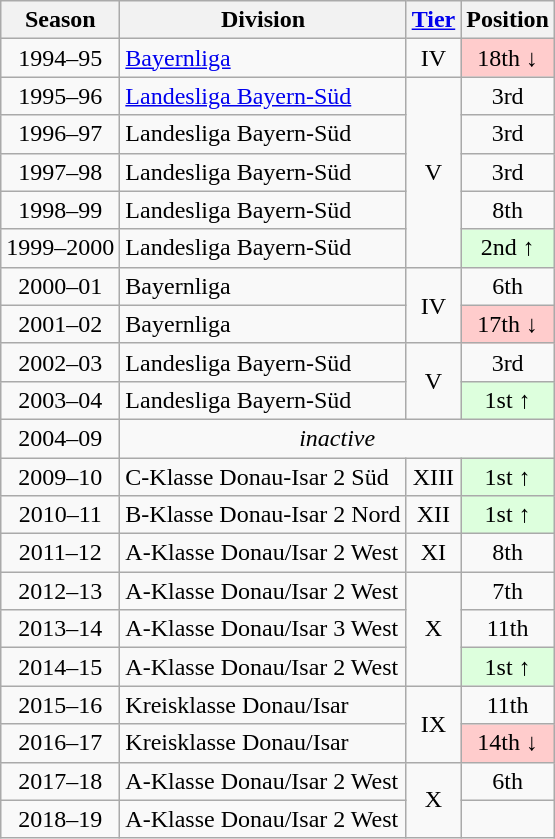<table class="wikitable">
<tr>
<th>Season</th>
<th>Division</th>
<th><a href='#'>Tier</a></th>
<th>Position</th>
</tr>
<tr align="center">
<td>1994–95</td>
<td align="left"><a href='#'>Bayernliga</a></td>
<td>IV</td>
<td style="background:#ffcccc">18th ↓</td>
</tr>
<tr align="center">
<td>1995–96</td>
<td align="left"><a href='#'>Landesliga Bayern-Süd</a></td>
<td rowspan=5>V</td>
<td>3rd</td>
</tr>
<tr align="center">
<td>1996–97</td>
<td align="left">Landesliga Bayern-Süd</td>
<td>3rd</td>
</tr>
<tr align="center">
<td>1997–98</td>
<td align="left">Landesliga Bayern-Süd</td>
<td>3rd</td>
</tr>
<tr align="center">
<td>1998–99</td>
<td align="left">Landesliga Bayern-Süd</td>
<td>8th</td>
</tr>
<tr align="center">
<td>1999–2000</td>
<td align="left">Landesliga Bayern-Süd</td>
<td style="background:#ddffdd">2nd ↑</td>
</tr>
<tr align="center">
<td>2000–01</td>
<td align="left">Bayernliga</td>
<td rowspan=2>IV</td>
<td>6th</td>
</tr>
<tr align="center">
<td>2001–02</td>
<td align="left">Bayernliga</td>
<td style="background:#ffcccc">17th ↓</td>
</tr>
<tr align="center">
<td>2002–03</td>
<td align="left">Landesliga Bayern-Süd</td>
<td rowspan=2>V</td>
<td>3rd</td>
</tr>
<tr align="center">
<td>2003–04</td>
<td align="left">Landesliga Bayern-Süd</td>
<td style="background:#ddffdd">1st ↑</td>
</tr>
<tr align="center">
<td>2004–09</td>
<td colspan=3><em>inactive</em></td>
</tr>
<tr align="center">
<td>2009–10</td>
<td align="left">C-Klasse Donau-Isar 2 Süd</td>
<td>XIII</td>
<td style="background:#ddffdd">1st ↑</td>
</tr>
<tr align="center">
<td>2010–11</td>
<td align="left">B-Klasse Donau-Isar 2 Nord</td>
<td>XII</td>
<td style="background:#ddffdd">1st ↑</td>
</tr>
<tr align="center">
<td>2011–12</td>
<td align="left">A-Klasse Donau/Isar 2 West</td>
<td>XI</td>
<td>8th</td>
</tr>
<tr align="center">
<td>2012–13</td>
<td align="left">A-Klasse Donau/Isar 2 West</td>
<td rowspan=3>X</td>
<td>7th</td>
</tr>
<tr align="center">
<td>2013–14</td>
<td align="left">A-Klasse Donau/Isar 3 West</td>
<td>11th</td>
</tr>
<tr align="center">
<td>2014–15</td>
<td align="left">A-Klasse Donau/Isar 2 West</td>
<td style="background:#ddffdd">1st ↑</td>
</tr>
<tr align="center">
<td>2015–16</td>
<td align="left">Kreisklasse Donau/Isar</td>
<td rowspan=2>IX</td>
<td>11th</td>
</tr>
<tr align="center">
<td>2016–17</td>
<td align="left">Kreisklasse Donau/Isar</td>
<td style="background:#ffcccc">14th ↓</td>
</tr>
<tr align="center">
<td>2017–18</td>
<td align="left">A-Klasse Donau/Isar 2 West</td>
<td rowspan=2>X</td>
<td>6th</td>
</tr>
<tr align="center">
<td>2018–19</td>
<td align="left">A-Klasse Donau/Isar 2 West</td>
<td></td>
</tr>
</table>
